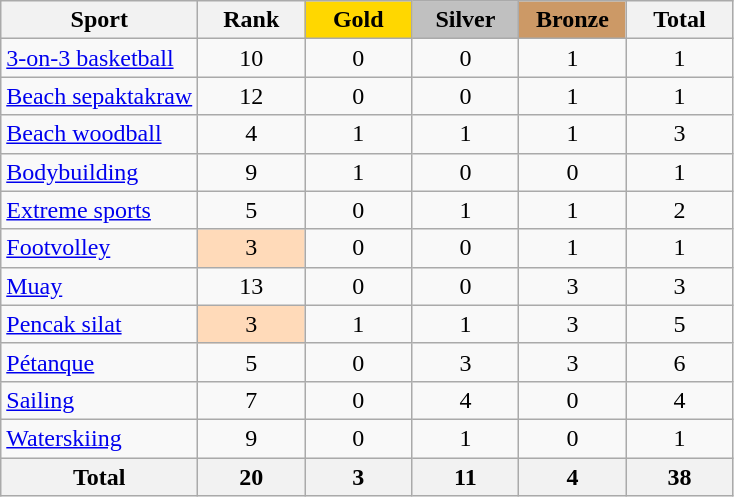<table class="wikitable sortable" style="margin-top:0em; text-align:center; font-size:100%;">
<tr>
<th>Sport</th>
<th style="width:4em;">Rank</th>
<th style="background:gold; width:4em;"><strong>Gold</strong></th>
<th style="background:silver; width:4em;"><strong>Silver</strong></th>
<th style="background:#cc9966; width:4em;"><strong>Bronze</strong></th>
<th style="width:4em;">Total</th>
</tr>
<tr>
<td align=left><a href='#'>3-on-3 basketball</a></td>
<td>10</td>
<td>0</td>
<td>0</td>
<td>1</td>
<td>1</td>
</tr>
<tr>
<td align=left><a href='#'>Beach sepaktakraw</a></td>
<td>12</td>
<td>0</td>
<td>0</td>
<td>1</td>
<td>1</td>
</tr>
<tr>
<td align=left><a href='#'>Beach woodball</a></td>
<td>4</td>
<td>1</td>
<td>1</td>
<td>1</td>
<td>3</td>
</tr>
<tr>
<td align=left><a href='#'>Bodybuilding</a></td>
<td>9</td>
<td>1</td>
<td>0</td>
<td>0</td>
<td>1</td>
</tr>
<tr>
<td align=left><a href='#'>Extreme sports</a></td>
<td>5</td>
<td>0</td>
<td>1</td>
<td>1</td>
<td>2</td>
</tr>
<tr>
<td align=left><a href='#'>Footvolley</a></td>
<td bgcolor=ffdab9>3</td>
<td>0</td>
<td>0</td>
<td>1</td>
<td>1</td>
</tr>
<tr>
<td align=left><a href='#'>Muay</a></td>
<td>13</td>
<td>0</td>
<td>0</td>
<td>3</td>
<td>3</td>
</tr>
<tr>
<td align=left><a href='#'>Pencak silat</a></td>
<td bgcolor=ffdab9>3</td>
<td>1</td>
<td>1</td>
<td>3</td>
<td>5</td>
</tr>
<tr>
<td align=left><a href='#'>Pétanque</a></td>
<td>5</td>
<td>0</td>
<td>3</td>
<td>3</td>
<td>6</td>
</tr>
<tr>
<td align=left><a href='#'>Sailing</a></td>
<td>7</td>
<td>0</td>
<td>4</td>
<td>0</td>
<td>4</td>
</tr>
<tr>
<td align=left><a href='#'>Waterskiing</a></td>
<td>9</td>
<td>0</td>
<td>1</td>
<td>0</td>
<td>1</td>
</tr>
<tr>
<th>Total</th>
<th>20</th>
<th>3</th>
<th>11</th>
<th>4</th>
<th>38</th>
</tr>
</table>
